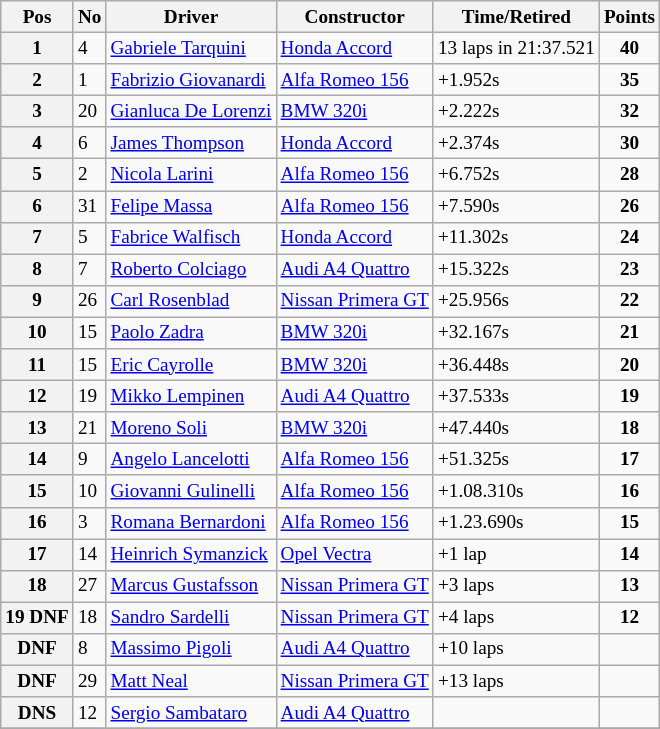<table class="wikitable" style="font-size: 80%;">
<tr>
<th>Pos</th>
<th>No</th>
<th>Driver</th>
<th>Constructor</th>
<th>Time/Retired</th>
<th>Points</th>
</tr>
<tr>
<th>1</th>
<td>4</td>
<td> <a href='#'>Gabriele Tarquini</a></td>
<td><a href='#'>Honda Accord</a></td>
<td>13 laps in 21:37.521</td>
<td style="text-align:center"><strong>40</strong></td>
</tr>
<tr>
<th>2</th>
<td>1</td>
<td> <a href='#'>Fabrizio Giovanardi</a></td>
<td><a href='#'>Alfa Romeo 156</a></td>
<td>+1.952s</td>
<td style="text-align:center"><strong>35</strong></td>
</tr>
<tr>
<th>3</th>
<td>20</td>
<td> <a href='#'>Gianluca De Lorenzi</a></td>
<td><a href='#'>BMW 320i</a></td>
<td>+2.222s</td>
<td style="text-align:center"><strong>32</strong></td>
</tr>
<tr>
<th>4</th>
<td>6</td>
<td> <a href='#'>James Thompson</a></td>
<td><a href='#'>Honda Accord</a></td>
<td>+2.374s</td>
<td style="text-align:center"><strong>30</strong></td>
</tr>
<tr>
<th>5</th>
<td>2</td>
<td> <a href='#'>Nicola Larini</a></td>
<td><a href='#'>Alfa Romeo 156</a></td>
<td>+6.752s</td>
<td style="text-align:center"><strong>28</strong></td>
</tr>
<tr>
<th>6</th>
<td>31</td>
<td> <a href='#'>Felipe Massa</a></td>
<td><a href='#'>Alfa Romeo 156</a></td>
<td>+7.590s</td>
<td style="text-align:center"><strong>26</strong></td>
</tr>
<tr>
<th>7</th>
<td>5</td>
<td> <a href='#'>Fabrice Walfisch</a></td>
<td><a href='#'>Honda Accord</a></td>
<td>+11.302s</td>
<td style="text-align:center"><strong>24</strong></td>
</tr>
<tr>
<th>8</th>
<td>7</td>
<td> <a href='#'>Roberto Colciago</a></td>
<td><a href='#'>Audi A4 Quattro</a></td>
<td>+15.322s</td>
<td style="text-align:center"><strong>23</strong></td>
</tr>
<tr>
<th>9</th>
<td>26</td>
<td> <a href='#'>Carl Rosenblad</a></td>
<td><a href='#'>Nissan Primera GT</a></td>
<td>+25.956s</td>
<td style="text-align:center"><strong>22</strong></td>
</tr>
<tr>
<th>10</th>
<td>15</td>
<td> <a href='#'>Paolo Zadra</a></td>
<td><a href='#'>BMW 320i</a></td>
<td>+32.167s</td>
<td style="text-align:center"><strong>21</strong></td>
</tr>
<tr>
<th>11</th>
<td>15</td>
<td> <a href='#'>Eric Cayrolle</a></td>
<td><a href='#'>BMW 320i</a></td>
<td>+36.448s</td>
<td style="text-align:center"><strong>20</strong></td>
</tr>
<tr>
<th>12</th>
<td>19</td>
<td> <a href='#'>Mikko Lempinen</a></td>
<td><a href='#'>Audi A4 Quattro</a></td>
<td>+37.533s</td>
<td style="text-align:center"><strong>19</strong></td>
</tr>
<tr>
<th>13</th>
<td>21</td>
<td> <a href='#'>Moreno Soli</a></td>
<td><a href='#'>BMW 320i</a></td>
<td>+47.440s</td>
<td style="text-align:center"><strong>18</strong></td>
</tr>
<tr>
<th>14</th>
<td>9</td>
<td> <a href='#'>Angelo Lancelotti</a></td>
<td><a href='#'>Alfa Romeo 156</a></td>
<td>+51.325s</td>
<td style="text-align:center"><strong>17</strong></td>
</tr>
<tr>
<th>15</th>
<td>10</td>
<td> <a href='#'>Giovanni Gulinelli</a></td>
<td><a href='#'>Alfa Romeo 156</a></td>
<td>+1.08.310s</td>
<td style="text-align:center"><strong>16</strong></td>
</tr>
<tr>
<th>16</th>
<td>3</td>
<td> <a href='#'>Romana Bernardoni</a></td>
<td><a href='#'>Alfa Romeo 156</a></td>
<td>+1.23.690s</td>
<td style="text-align:center"><strong>15</strong></td>
</tr>
<tr>
<th>17</th>
<td>14</td>
<td> <a href='#'>Heinrich Symanzick</a></td>
<td><a href='#'>Opel Vectra</a></td>
<td>+1 lap</td>
<td style="text-align:center"><strong>14</strong></td>
</tr>
<tr>
<th>18</th>
<td>27</td>
<td> <a href='#'>Marcus Gustafsson</a></td>
<td><a href='#'>Nissan Primera GT</a></td>
<td>+3 laps</td>
<td style="text-align:center"><strong>13</strong></td>
</tr>
<tr>
<th>19 DNF</th>
<td>18</td>
<td> <a href='#'>Sandro Sardelli</a></td>
<td><a href='#'>Nissan Primera GT</a></td>
<td>+4 laps</td>
<td style="text-align:center"><strong>12</strong></td>
</tr>
<tr>
<th>DNF</th>
<td>8</td>
<td> <a href='#'>Massimo Pigoli</a></td>
<td><a href='#'>Audi A4 Quattro</a></td>
<td>+10 laps</td>
<td></td>
</tr>
<tr>
<th>DNF</th>
<td>29</td>
<td> <a href='#'>Matt Neal</a></td>
<td><a href='#'>Nissan Primera GT</a></td>
<td>+13 laps</td>
<td></td>
</tr>
<tr>
<th>DNS</th>
<td>12</td>
<td> <a href='#'>Sergio Sambataro</a></td>
<td><a href='#'>Audi A4 Quattro</a></td>
<td></td>
<td></td>
</tr>
<tr>
</tr>
</table>
